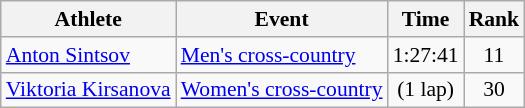<table class=wikitable style=font-size:90%;text-align:center>
<tr>
<th>Athlete</th>
<th>Event</th>
<th>Time</th>
<th>Rank</th>
</tr>
<tr>
<td align=left><a href='#'>Anton Sintsov</a></td>
<td align=left><a href='#'>Men's cross-country</a></td>
<td>1:27:41</td>
<td>11</td>
</tr>
<tr>
<td align=left><a href='#'>Viktoria Kirsanova</a></td>
<td align=left><a href='#'>Women's cross-country</a></td>
<td> (1 lap)</td>
<td>30</td>
</tr>
</table>
